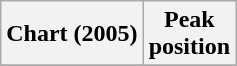<table class="wikitable sortable plainrowheaders" style="text-align:center">
<tr>
<th scope="col">Chart (2005)</th>
<th scope="col">Peak<br>position</th>
</tr>
<tr>
</tr>
</table>
